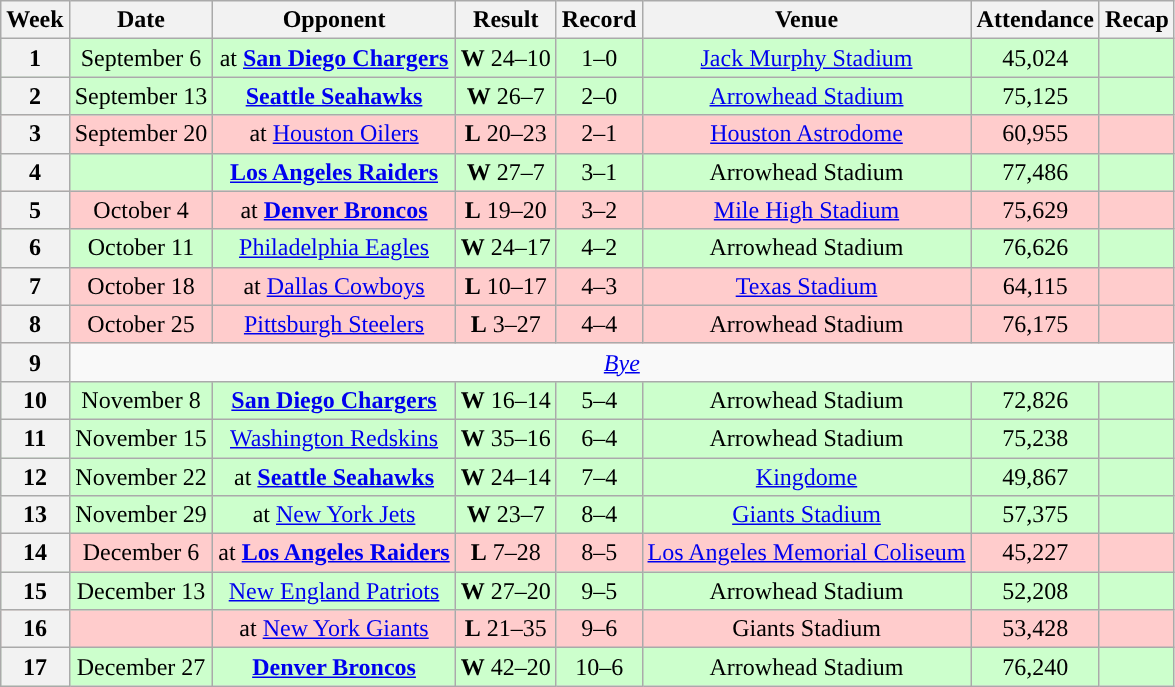<table class="wikitable" style="text-align:center">
<tr>
<th>Week</th>
<th>Date</th>
<th>Opponent</th>
<th>Result</th>
<th>Record</th>
<th>Venue</th>
<th>Attendance</th>
<th>Recap</th>
</tr>
<tr style="background:#cfc">
<th>1</th>
<td>September 6</td>
<td>at <strong><a href='#'>San Diego Chargers</a></strong></td>
<td><strong>W</strong> 24–10</td>
<td>1–0</td>
<td><a href='#'>Jack Murphy Stadium</a></td>
<td>45,024</td>
<td></td>
</tr>
<tr style="background:#cfc">
<th>2</th>
<td>September 13</td>
<td><strong><a href='#'>Seattle Seahawks</a></strong></td>
<td><strong>W</strong> 26–7</td>
<td>2–0</td>
<td><a href='#'>Arrowhead Stadium</a></td>
<td>75,125</td>
<td></td>
</tr>
<tr style="background:#fcc">
<th>3</th>
<td>September 20</td>
<td>at <a href='#'>Houston Oilers</a></td>
<td><strong>L</strong> 20–23 </td>
<td>2–1</td>
<td><a href='#'>Houston Astrodome</a></td>
<td>60,955</td>
<td></td>
</tr>
<tr style="background:#cfc">
<th>4</th>
<td></td>
<td><strong><a href='#'>Los Angeles Raiders</a></strong></td>
<td><strong>W</strong> 27–7</td>
<td>3–1</td>
<td>Arrowhead Stadium</td>
<td>77,486</td>
<td></td>
</tr>
<tr style="background:#fcc">
<th>5</th>
<td>October 4</td>
<td>at <strong><a href='#'>Denver Broncos</a></strong></td>
<td><strong>L</strong> 19–20</td>
<td>3–2</td>
<td><a href='#'>Mile High Stadium</a></td>
<td>75,629</td>
<td></td>
</tr>
<tr style="background:#cfc">
<th>6</th>
<td>October 11</td>
<td><a href='#'>Philadelphia Eagles</a></td>
<td><strong>W</strong> 24–17</td>
<td>4–2</td>
<td>Arrowhead Stadium</td>
<td>76,626</td>
<td></td>
</tr>
<tr style="background:#fcc">
<th>7</th>
<td>October 18</td>
<td>at <a href='#'>Dallas Cowboys</a></td>
<td><strong>L</strong> 10–17</td>
<td>4–3</td>
<td><a href='#'>Texas Stadium</a></td>
<td>64,115</td>
<td></td>
</tr>
<tr style="background:#fcc">
<th>8</th>
<td>October 25</td>
<td><a href='#'>Pittsburgh Steelers</a></td>
<td><strong>L</strong> 3–27</td>
<td>4–4</td>
<td>Arrowhead Stadium</td>
<td>76,175</td>
<td></td>
</tr>
<tr>
<th>9</th>
<td colspan="7"><em><a href='#'>Bye</a></em></td>
</tr>
<tr style="background:#cfc">
<th>10</th>
<td>November 8</td>
<td><strong><a href='#'>San Diego Chargers</a></strong></td>
<td><strong>W</strong> 16–14</td>
<td>5–4</td>
<td>Arrowhead Stadium</td>
<td>72,826</td>
<td></td>
</tr>
<tr style="background:#cfc">
<th>11</th>
<td>November 15</td>
<td><a href='#'>Washington Redskins</a></td>
<td><strong>W</strong> 35–16</td>
<td>6–4</td>
<td>Arrowhead Stadium</td>
<td>75,238</td>
<td></td>
</tr>
<tr style="background:#cfc">
<th>12</th>
<td>November 22</td>
<td>at <strong><a href='#'>Seattle Seahawks</a></strong></td>
<td><strong>W</strong> 24–14</td>
<td>7–4</td>
<td><a href='#'>Kingdome</a></td>
<td>49,867</td>
<td></td>
</tr>
<tr style="background:#cfc">
<th>13</th>
<td>November 29</td>
<td>at <a href='#'>New York Jets</a></td>
<td><strong>W</strong> 23–7</td>
<td>8–4</td>
<td><a href='#'>Giants Stadium</a></td>
<td>57,375</td>
<td></td>
</tr>
<tr style="background:#fcc">
<th>14</th>
<td>December 6</td>
<td>at <strong><a href='#'>Los Angeles Raiders</a></strong></td>
<td><strong>L</strong> 7–28</td>
<td>8–5</td>
<td><a href='#'>Los Angeles Memorial Coliseum</a></td>
<td>45,227</td>
<td></td>
</tr>
<tr style="background:#cfc">
<th>15</th>
<td>December 13</td>
<td><a href='#'>New England Patriots</a></td>
<td><strong>W</strong> 27–20</td>
<td>9–5</td>
<td>Arrowhead Stadium</td>
<td>52,208</td>
<td></td>
</tr>
<tr style="background:#fcc">
<th>16</th>
<td></td>
<td>at <a href='#'>New York Giants</a></td>
<td><strong>L</strong> 21–35</td>
<td>9–6</td>
<td>Giants Stadium</td>
<td>53,428</td>
<td></td>
</tr>
<tr style="background:#cfc">
<th>17</th>
<td>December 27</td>
<td><strong><a href='#'>Denver Broncos</a></strong></td>
<td><strong>W</strong> 42–20</td>
<td>10–6</td>
<td>Arrowhead Stadium</td>
<td>76,240</td>
<td></td>
</tr>
</table>
